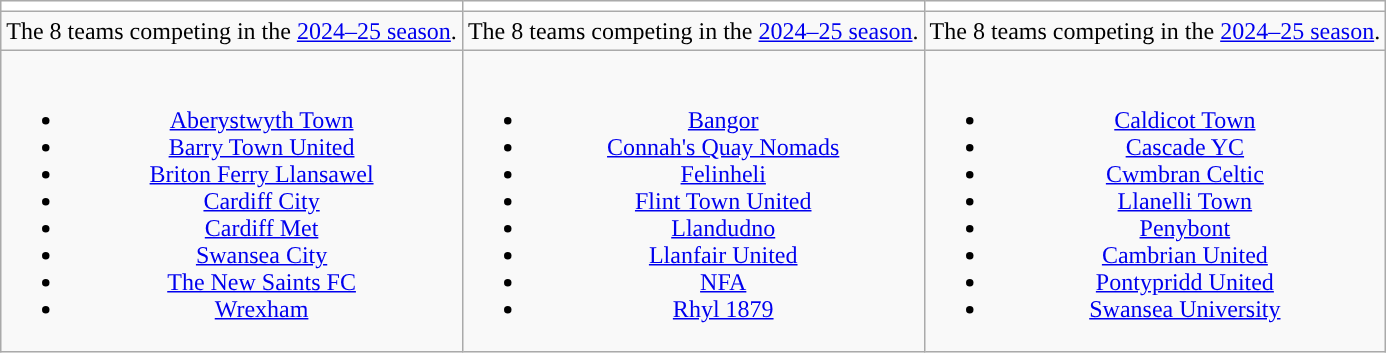<table class="wikitable" style="text-align:center"color>
<tr>
<th style="background:#FFFFFF; color:#C8102C; "></th>
<th style="background:#FFFFFF; color:#C8102C; "></th>
<th style="background:#FFFFFF; color:#C8102C; "></th>
</tr>
<tr>
<td>The 8 teams competing in the <a href='#'>2024–25 season</a>.</td>
<td>The 8 teams competing in the <a href='#'>2024–25 season</a>.</td>
<td>The 8 teams competing in the <a href='#'>2024–25 season</a>.</td>
</tr>
<tr>
<td><br><ul><li><a href='#'>Aberystwyth Town</a></li><li><a href='#'>Barry Town United</a></li><li><a href='#'>Briton Ferry Llansawel</a></li><li><a href='#'>Cardiff City</a></li><li><a href='#'>Cardiff Met</a></li><li><a href='#'>Swansea City</a></li><li><a href='#'>The New Saints FC</a></li><li><a href='#'>Wrexham</a></li></ul></td>
<td><br><ul><li><a href='#'>Bangor</a></li><li><a href='#'>Connah's Quay Nomads</a></li><li><a href='#'>Felinheli</a></li><li><a href='#'>Flint Town United</a></li><li><a href='#'>Llandudno</a></li><li><a href='#'>Llanfair United</a></li><li><a href='#'>NFA</a></li><li><a href='#'>Rhyl 1879</a></li></ul></td>
<td><br><ul><li><a href='#'>Caldicot Town</a></li><li><a href='#'>Cascade YC</a></li><li><a href='#'>Cwmbran Celtic</a></li><li><a href='#'>Llanelli Town</a></li><li><a href='#'>Penybont</a></li><li><a href='#'>Cambrian United</a></li><li><a href='#'>Pontypridd United</a></li><li><a href='#'>Swansea University</a></li></ul></td>
</tr>
</table>
